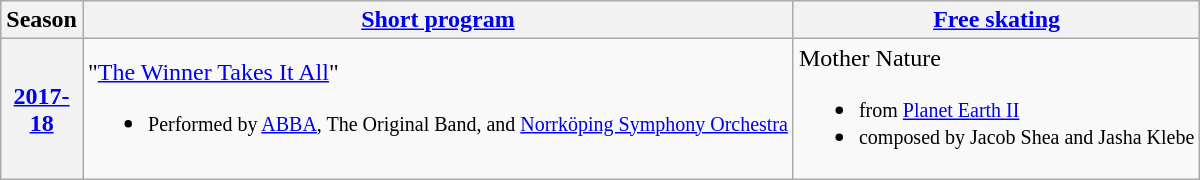<table class="wikitable">
<tr>
<th scope="col" width="20px">Season</th>
<th scope="col"><a href='#'>Short program</a></th>
<th scope="col"><a href='#'>Free skating</a></th>
</tr>
<tr>
<th scope="row"><a href='#'>2017-18</a></th>
<td>"<a href='#'>The Winner Takes It All</a>"<br><ul><li><small>Performed by <a href='#'>ABBA</a>, The Original Band, and <a href='#'>Norrköping Symphony Orchestra</a></small></li></ul></td>
<td>Mother Nature<br><ul><li><small>from <a href='#'>Planet Earth II</a></small></li><li><small>composed by Jacob Shea and Jasha Klebe</small></li></ul></td>
</tr>
</table>
